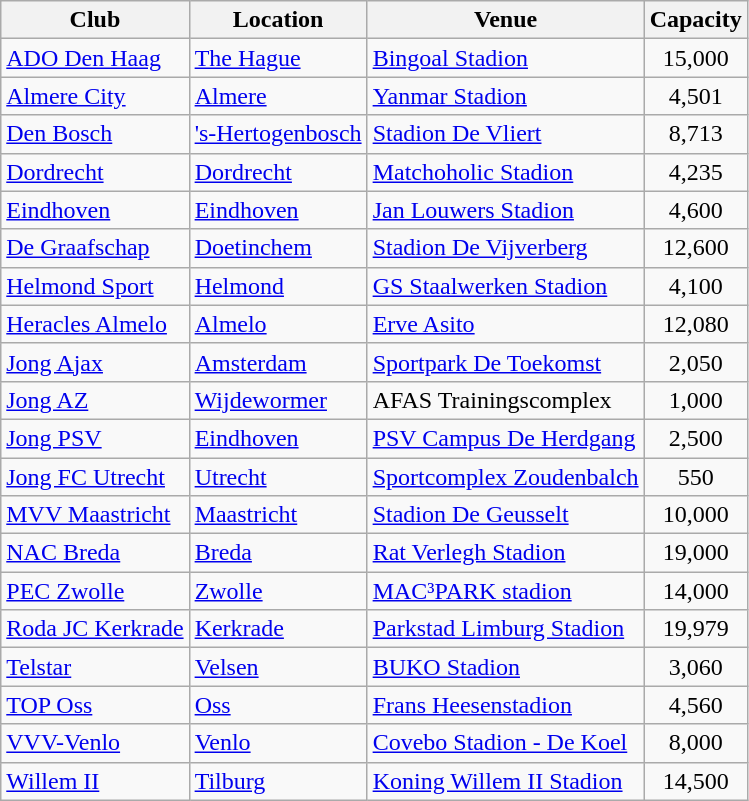<table class="wikitable sortable">
<tr>
<th>Club</th>
<th>Location</th>
<th>Venue</th>
<th>Capacity</th>
</tr>
<tr>
<td><a href='#'>ADO Den Haag</a></td>
<td><a href='#'>The Hague</a></td>
<td><a href='#'>Bingoal Stadion</a></td>
<td style="text-align: center;">15,000</td>
</tr>
<tr>
<td><a href='#'>Almere City</a></td>
<td><a href='#'>Almere</a></td>
<td><a href='#'>Yanmar Stadion</a></td>
<td style="text-align: center;">4,501</td>
</tr>
<tr>
<td><a href='#'>Den Bosch</a></td>
<td><a href='#'>'s-Hertogenbosch</a></td>
<td><a href='#'>Stadion De Vliert</a></td>
<td style="text-align: center;">8,713</td>
</tr>
<tr>
<td><a href='#'>Dordrecht</a></td>
<td><a href='#'>Dordrecht</a></td>
<td><a href='#'>Matchoholic Stadion</a></td>
<td style="text-align: center;">4,235</td>
</tr>
<tr>
<td><a href='#'>Eindhoven</a></td>
<td><a href='#'>Eindhoven</a></td>
<td><a href='#'>Jan Louwers Stadion</a></td>
<td style="text-align: center;">4,600</td>
</tr>
<tr>
<td><a href='#'>De Graafschap</a></td>
<td><a href='#'>Doetinchem</a></td>
<td><a href='#'>Stadion De Vijverberg</a></td>
<td style="text-align: center;">12,600</td>
</tr>
<tr>
<td><a href='#'>Helmond Sport</a></td>
<td><a href='#'>Helmond</a></td>
<td><a href='#'>GS Staalwerken Stadion</a></td>
<td style="text-align: center;">4,100</td>
</tr>
<tr>
<td><a href='#'>Heracles Almelo</a></td>
<td><a href='#'>Almelo</a></td>
<td><a href='#'>Erve Asito</a></td>
<td style="text-align: center;">12,080</td>
</tr>
<tr>
<td><a href='#'>Jong Ajax</a></td>
<td><a href='#'>Amsterdam</a></td>
<td><a href='#'>Sportpark De Toekomst</a></td>
<td style="text-align: center;">2,050</td>
</tr>
<tr>
<td><a href='#'>Jong AZ</a></td>
<td><a href='#'>Wijdewormer</a></td>
<td>AFAS Trainingscomplex</td>
<td style="text-align: center;">1,000</td>
</tr>
<tr>
<td><a href='#'>Jong PSV</a></td>
<td><a href='#'>Eindhoven</a></td>
<td><a href='#'>PSV Campus De Herdgang</a></td>
<td style="text-align: center;">2,500</td>
</tr>
<tr>
<td><a href='#'>Jong FC Utrecht</a></td>
<td><a href='#'>Utrecht</a></td>
<td><a href='#'>Sportcomplex Zoudenbalch</a></td>
<td style="text-align: center;">550</td>
</tr>
<tr>
<td><a href='#'>MVV Maastricht</a></td>
<td><a href='#'>Maastricht</a></td>
<td><a href='#'>Stadion De Geusselt</a></td>
<td style="text-align: center;">10,000</td>
</tr>
<tr>
<td><a href='#'>NAC Breda</a></td>
<td><a href='#'>Breda</a></td>
<td><a href='#'>Rat Verlegh Stadion</a></td>
<td style="text-align: center;">19,000</td>
</tr>
<tr>
<td><a href='#'>PEC Zwolle</a></td>
<td><a href='#'>Zwolle</a></td>
<td><a href='#'>MAC³PARK stadion</a></td>
<td style="text-align: center;">14,000</td>
</tr>
<tr>
<td><a href='#'>Roda JC Kerkrade</a></td>
<td><a href='#'>Kerkrade</a></td>
<td><a href='#'>Parkstad Limburg Stadion</a></td>
<td style="text-align: center;">19,979</td>
</tr>
<tr>
<td><a href='#'>Telstar</a></td>
<td><a href='#'>Velsen</a></td>
<td><a href='#'>BUKO Stadion</a></td>
<td style="text-align: center;">3,060</td>
</tr>
<tr>
<td><a href='#'>TOP Oss</a></td>
<td><a href='#'>Oss</a></td>
<td><a href='#'>Frans Heesenstadion</a></td>
<td style="text-align: center;">4,560</td>
</tr>
<tr>
<td><a href='#'>VVV-Venlo</a></td>
<td><a href='#'>Venlo</a></td>
<td><a href='#'>Covebo Stadion - De Koel</a></td>
<td style="text-align: center;">8,000</td>
</tr>
<tr>
<td><a href='#'>Willem II</a></td>
<td><a href='#'>Tilburg</a></td>
<td><a href='#'>Koning Willem II Stadion</a></td>
<td style="text-align: center;">14,500</td>
</tr>
</table>
